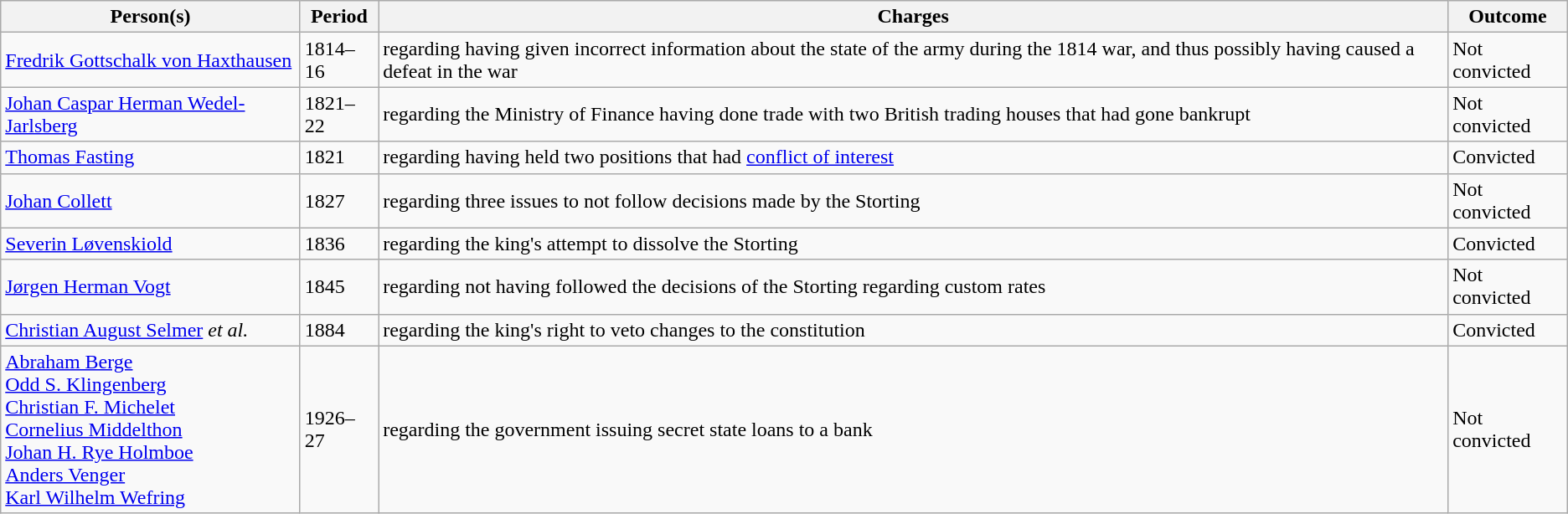<table class=wikitable>
<tr>
<th>Person(s)</th>
<th>Period</th>
<th>Charges</th>
<th>Outcome</th>
</tr>
<tr>
<td><a href='#'>Fredrik Gottschalk von Haxthausen</a></td>
<td>1814–16</td>
<td>regarding having given incorrect information about the state of the army during the 1814 war, and thus possibly having caused a defeat in the war</td>
<td>Not convicted</td>
</tr>
<tr>
<td><a href='#'>Johan Caspar Herman Wedel-Jarlsberg</a></td>
<td>1821–22</td>
<td>regarding the Ministry of Finance having done trade with two British trading houses that had gone bankrupt</td>
<td>Not convicted</td>
</tr>
<tr>
<td><a href='#'>Thomas Fasting</a></td>
<td>1821</td>
<td>regarding having held two positions that had <a href='#'>conflict of interest</a></td>
<td>Convicted</td>
</tr>
<tr>
<td><a href='#'>Johan Collett</a></td>
<td>1827</td>
<td>regarding three issues to not follow decisions made by the Storting</td>
<td>Not convicted</td>
</tr>
<tr>
<td><a href='#'>Severin Løvenskiold</a></td>
<td>1836</td>
<td>regarding the king's attempt to dissolve the Storting</td>
<td>Convicted</td>
</tr>
<tr>
<td><a href='#'>Jørgen Herman Vogt</a></td>
<td>1845</td>
<td>regarding not having followed the decisions of the Storting regarding custom rates</td>
<td>Not convicted</td>
</tr>
<tr>
<td><a href='#'>Christian August Selmer</a> <em>et al.</em></td>
<td>1884</td>
<td>regarding the king's right to veto changes to the constitution</td>
<td>Convicted</td>
</tr>
<tr>
<td><a href='#'>Abraham Berge</a><br><a href='#'>Odd S. Klingenberg</a><br><a href='#'>Christian F. Michelet</a><br><a href='#'>Cornelius Middelthon</a><br><a href='#'>Johan H. Rye Holmboe</a><br><a href='#'>Anders Venger</a><br><a href='#'>Karl Wilhelm Wefring</a></td>
<td>1926–27</td>
<td>regarding the government issuing secret state loans to a bank</td>
<td>Not convicted</td>
</tr>
</table>
